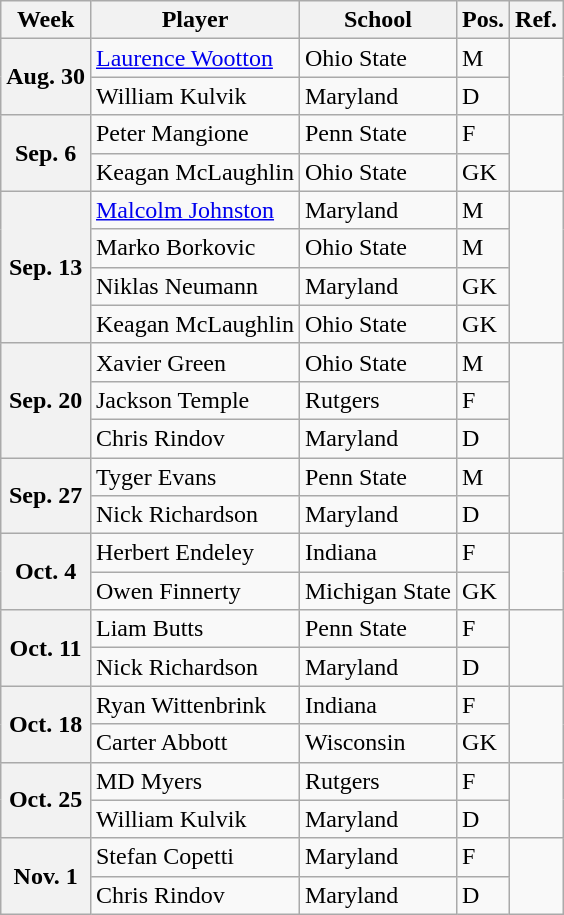<table class="wikitable plainrowheaders sortable" border="1">
<tr>
<th scope="col">Week</th>
<th scope="col">Player</th>
<th scope="col">School</th>
<th scope="col">Pos.</th>
<th>Ref.</th>
</tr>
<tr>
<th scope="row" rowspan="2">Aug. 30</th>
<td><a href='#'>Laurence Wootton</a></td>
<td>Ohio State</td>
<td>M</td>
<td rowspan="2"></td>
</tr>
<tr>
<td>William Kulvik</td>
<td>Maryland</td>
<td>D</td>
</tr>
<tr>
<th scope="row" rowspan="2">Sep. 6</th>
<td>Peter Mangione</td>
<td>Penn State</td>
<td>F</td>
<td rowspan="2"></td>
</tr>
<tr>
<td>Keagan McLaughlin</td>
<td>Ohio State</td>
<td>GK</td>
</tr>
<tr>
<th scope="row" rowspan="4">Sep. 13</th>
<td><a href='#'>Malcolm Johnston</a></td>
<td>Maryland</td>
<td>M</td>
<td rowspan="4"></td>
</tr>
<tr>
<td>Marko Borkovic</td>
<td>Ohio State</td>
<td>M</td>
</tr>
<tr>
<td>Niklas Neumann</td>
<td>Maryland</td>
<td>GK</td>
</tr>
<tr>
<td>Keagan McLaughlin</td>
<td>Ohio State</td>
<td>GK</td>
</tr>
<tr>
<th scope="row" rowspan="3">Sep. 20</th>
<td>Xavier Green</td>
<td>Ohio State</td>
<td>M</td>
<td rowspan="3"></td>
</tr>
<tr>
<td>Jackson Temple</td>
<td>Rutgers</td>
<td>F</td>
</tr>
<tr>
<td>Chris Rindov</td>
<td>Maryland</td>
<td>D</td>
</tr>
<tr>
<th scope="row" rowspan="2">Sep. 27</th>
<td>Tyger Evans</td>
<td>Penn State</td>
<td>M</td>
<td rowspan="2"></td>
</tr>
<tr>
<td>Nick Richardson</td>
<td>Maryland</td>
<td>D</td>
</tr>
<tr>
<th scope="row" rowspan="2">Oct. 4</th>
<td>Herbert Endeley</td>
<td>Indiana</td>
<td>F</td>
<td rowspan="2"></td>
</tr>
<tr>
<td>Owen Finnerty</td>
<td>Michigan State</td>
<td>GK</td>
</tr>
<tr>
<th scope="row" rowspan="2">Oct. 11</th>
<td>Liam Butts</td>
<td>Penn State</td>
<td>F</td>
<td rowspan="2"></td>
</tr>
<tr>
<td>Nick Richardson</td>
<td>Maryland</td>
<td>D</td>
</tr>
<tr>
<th scope="row" rowspan="2">Oct. 18</th>
<td>Ryan Wittenbrink</td>
<td>Indiana</td>
<td>F</td>
<td rowspan="2"></td>
</tr>
<tr>
<td>Carter Abbott</td>
<td>Wisconsin</td>
<td>GK</td>
</tr>
<tr>
<th scope="row" rowspan="2">Oct. 25</th>
<td>MD Myers</td>
<td>Rutgers</td>
<td>F</td>
<td rowspan="2"></td>
</tr>
<tr>
<td>William Kulvik</td>
<td>Maryland</td>
<td>D</td>
</tr>
<tr>
<th scope="row" rowspan="2">Nov. 1</th>
<td>Stefan Copetti</td>
<td>Maryland</td>
<td>F</td>
<td rowspan="2"></td>
</tr>
<tr>
<td>Chris Rindov</td>
<td>Maryland</td>
<td>D</td>
</tr>
</table>
